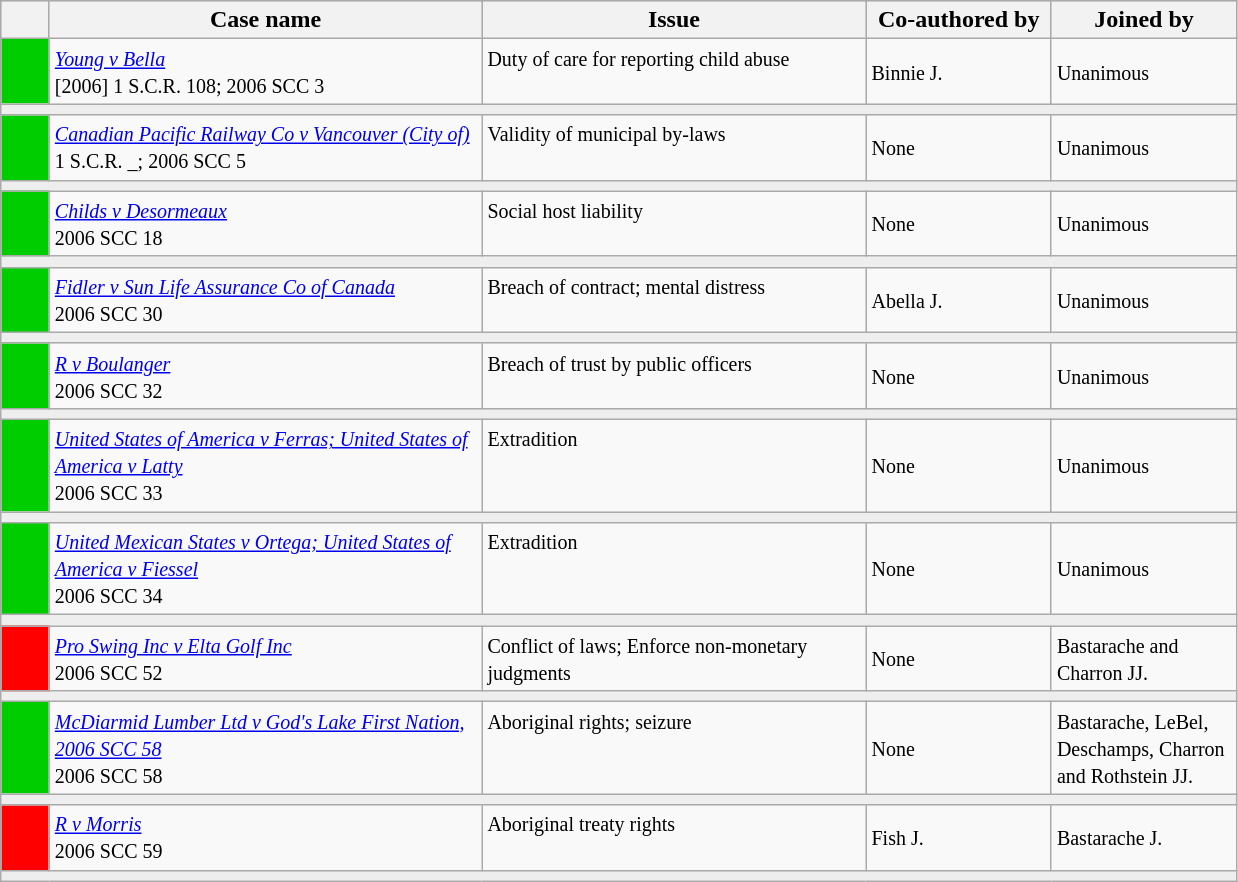<table class="wikitable" width=825>
<tr bgcolor="#CCCCCC">
<th width=25px></th>
<th width=35%>Case name</th>
<th>Issue</th>
<th width=15%>Co-authored by</th>
<th width=15%>Joined by</th>
</tr>
<tr>
<td bgcolor="00cd00"></td>
<td align=left valign=top><small><em><a href='#'>Young v Bella</a></em><br> [2006] 1 S.C.R. 108; 2006 SCC 3 </small></td>
<td valign=top><small> Duty of care for reporting child abuse</small></td>
<td><small> Binnie J.</small></td>
<td><small> Unanimous</small></td>
</tr>
<tr>
<td bgcolor=#EEEEEE colspan=5 valign=top><small></small></td>
</tr>
<tr>
<td bgcolor="00cd00"></td>
<td align=left valign=top><small><em><a href='#'>Canadian Pacific Railway Co v Vancouver (City of)</a></em><br> 1 S.C.R. _; 2006 SCC 5 </small></td>
<td valign=top><small>Validity of municipal by-laws</small></td>
<td><small>None</small></td>
<td><small> Unanimous</small></td>
</tr>
<tr>
<td bgcolor=#EEEEEE colspan=5 valign=top><small></small></td>
</tr>
<tr>
<td bgcolor="00cd00"></td>
<td align=left valign=top><small><em><a href='#'>Childs v Desormeaux</a></em><br> 2006 SCC 18 </small></td>
<td valign=top><small>Social host liability</small></td>
<td><small> None</small></td>
<td><small> Unanimous</small></td>
</tr>
<tr>
<td bgcolor=#EEEEEE colspan=5 valign=top><small></small></td>
</tr>
<tr>
<td bgcolor="00cd00"></td>
<td align=left valign=top><small><em><a href='#'>Fidler v Sun Life Assurance Co of Canada</a></em><br> 2006 SCC 30  </small></td>
<td valign=top><small>Breach of contract; mental distress</small></td>
<td><small> Abella J.</small></td>
<td><small> Unanimous</small></td>
</tr>
<tr>
<td bgcolor=#EEEEEE colspan=5 valign=top><small></small></td>
</tr>
<tr>
<td bgcolor="00cd00"></td>
<td align=left valign=top><small><em><a href='#'>R v Boulanger</a></em><br> 2006 SCC 32  </small></td>
<td valign=top><small>Breach of trust by public officers</small></td>
<td><small> None</small></td>
<td><small> Unanimous</small></td>
</tr>
<tr>
<td bgcolor=#EEEEEE colspan=5 valign=top><small></small></td>
</tr>
<tr>
<td bgcolor="00cd00"></td>
<td align=left valign=top><small><em><a href='#'>United States of America v Ferras; United States of America v Latty</a></em><br> 2006 SCC 33  </small></td>
<td valign=top><small>Extradition</small></td>
<td><small> None</small></td>
<td><small> Unanimous</small></td>
</tr>
<tr>
<td bgcolor=#EEEEEE colspan=5 valign=top><small></small></td>
</tr>
<tr>
<td bgcolor="00cd00"></td>
<td align=left valign=top><small><em><a href='#'>United Mexican States v Ortega; United States of America v Fiessel</a></em><br> 2006 SCC 34 </small></td>
<td valign=top><small>Extradition</small></td>
<td><small> None</small></td>
<td><small> Unanimous</small></td>
</tr>
<tr>
<td bgcolor=#EEEEEE colspan=5 valign=top><small></small></td>
</tr>
<tr>
<td bgcolor="red"></td>
<td align=left valign=top><small><em><a href='#'>Pro Swing Inc v Elta Golf Inc</a></em><br> 2006 SCC 52 </small></td>
<td valign=top><small>Conflict of laws; Enforce non-monetary judgments</small></td>
<td><small> None</small></td>
<td><small> Bastarache and Charron JJ.</small></td>
</tr>
<tr>
<td bgcolor=#EEEEEE colspan=5 valign=top><small></small></td>
</tr>
<tr>
<td bgcolor="00cd00"></td>
<td align=left valign=top><small><em><a href='#'>McDiarmid Lumber Ltd v God's Lake First Nation, 2006 SCC 58</a></em><br> 2006 SCC 58 </small></td>
<td valign=top><small>Aboriginal rights; seizure</small></td>
<td><small> None</small></td>
<td><small> Bastarache, LeBel, Deschamps, Charron and Rothstein JJ.</small></td>
</tr>
<tr>
<td bgcolor=#EEEEEE colspan=5 valign=top><small></small></td>
</tr>
<tr>
<td bgcolor="red"></td>
<td align=left valign=top><small><em><a href='#'>R v Morris</a></em><br> 2006 SCC 59 </small></td>
<td valign=top><small>Aboriginal treaty rights</small></td>
<td><small> Fish J.</small></td>
<td><small> Bastarache J.</small></td>
</tr>
<tr>
<td bgcolor=#EEEEEE colspan=5 valign=top><small></small></td>
</tr>
</table>
